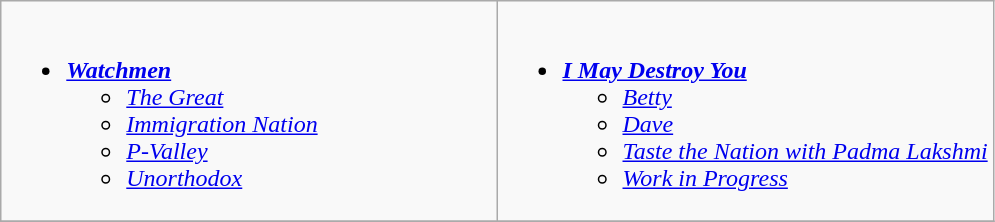<table class="wikitable" role="presentation">
<tr>
<td style="vertical-align:top; width:50%;"><br><ul><li><strong><em><a href='#'>Watchmen</a></em></strong><ul><li><em><a href='#'>The Great</a></em></li><li><em><a href='#'>Immigration Nation</a></em></li><li><em><a href='#'>P-Valley</a></em></li><li><em><a href='#'>Unorthodox</a></em></li></ul></li></ul></td>
<td style="vertical-align:top; width:50%;"><br><ul><li><strong><em><a href='#'>I May Destroy You</a></em></strong><ul><li><em><a href='#'>Betty</a></em></li><li><em><a href='#'>Dave</a></em></li><li><em><a href='#'>Taste the Nation with Padma Lakshmi</a></em></li><li><em><a href='#'>Work in Progress</a></em></li></ul></li></ul></td>
</tr>
<tr>
</tr>
</table>
